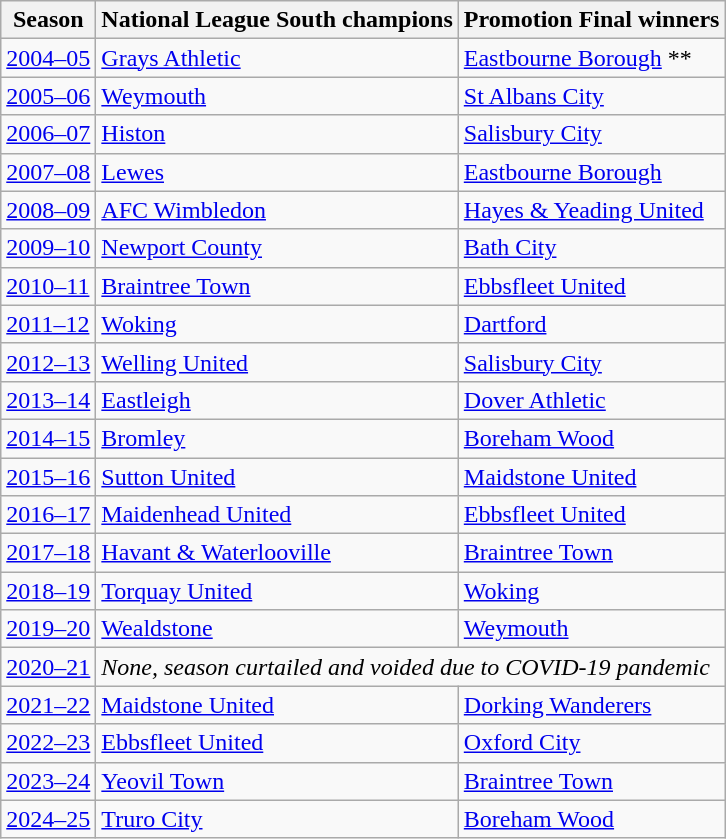<table class="wikitable">
<tr>
<th>Season</th>
<th>National League South champions</th>
<th>Promotion Final winners</th>
</tr>
<tr>
<td><a href='#'>2004–05</a></td>
<td><a href='#'>Grays Athletic</a></td>
<td><a href='#'>Eastbourne Borough</a> **</td>
</tr>
<tr>
<td><a href='#'>2005–06</a></td>
<td><a href='#'>Weymouth</a></td>
<td><a href='#'>St Albans City</a></td>
</tr>
<tr>
<td><a href='#'>2006–07</a></td>
<td><a href='#'>Histon</a></td>
<td><a href='#'>Salisbury City</a></td>
</tr>
<tr>
<td><a href='#'>2007–08</a></td>
<td><a href='#'>Lewes</a></td>
<td><a href='#'>Eastbourne Borough</a></td>
</tr>
<tr>
<td><a href='#'>2008–09</a></td>
<td><a href='#'>AFC Wimbledon</a></td>
<td><a href='#'>Hayes & Yeading United</a></td>
</tr>
<tr>
<td><a href='#'>2009–10</a></td>
<td><a href='#'>Newport County</a></td>
<td><a href='#'>Bath City</a></td>
</tr>
<tr>
<td><a href='#'>2010–11</a></td>
<td><a href='#'>Braintree Town</a></td>
<td><a href='#'>Ebbsfleet United</a></td>
</tr>
<tr>
<td><a href='#'>2011–12</a></td>
<td><a href='#'>Woking</a></td>
<td><a href='#'>Dartford</a></td>
</tr>
<tr>
<td><a href='#'>2012–13</a></td>
<td><a href='#'>Welling United</a></td>
<td><a href='#'>Salisbury City</a></td>
</tr>
<tr>
<td><a href='#'>2013–14</a></td>
<td><a href='#'>Eastleigh</a></td>
<td><a href='#'>Dover Athletic</a></td>
</tr>
<tr>
<td><a href='#'>2014–15</a></td>
<td><a href='#'>Bromley</a></td>
<td><a href='#'>Boreham Wood</a></td>
</tr>
<tr>
<td><a href='#'>2015–16</a></td>
<td><a href='#'>Sutton United</a></td>
<td><a href='#'>Maidstone United</a></td>
</tr>
<tr>
<td><a href='#'>2016–17</a></td>
<td><a href='#'>Maidenhead United</a></td>
<td><a href='#'>Ebbsfleet United</a></td>
</tr>
<tr>
<td><a href='#'>2017–18</a></td>
<td><a href='#'>Havant & Waterlooville</a></td>
<td><a href='#'>Braintree Town</a></td>
</tr>
<tr>
<td><a href='#'>2018–19</a></td>
<td><a href='#'>Torquay United</a></td>
<td><a href='#'>Woking</a></td>
</tr>
<tr>
<td><a href='#'>2019–20</a></td>
<td><a href='#'>Wealdstone</a></td>
<td><a href='#'>Weymouth</a></td>
</tr>
<tr>
<td><a href='#'>2020–21</a></td>
<td colspan=2><em>None, season curtailed and voided due to COVID-19 pandemic</em></td>
</tr>
<tr>
<td><a href='#'>2021–22</a></td>
<td><a href='#'>Maidstone United</a></td>
<td><a href='#'>Dorking Wanderers</a></td>
</tr>
<tr>
<td><a href='#'>2022–23</a></td>
<td><a href='#'>Ebbsfleet United</a></td>
<td><a href='#'>Oxford City</a></td>
</tr>
<tr>
<td><a href='#'>2023–24</a></td>
<td><a href='#'>Yeovil Town</a></td>
<td><a href='#'>Braintree Town</a></td>
</tr>
<tr>
<td><a href='#'>2024–25</a></td>
<td><a href='#'>Truro City</a></td>
<td><a href='#'>Boreham Wood</a></td>
</tr>
</table>
